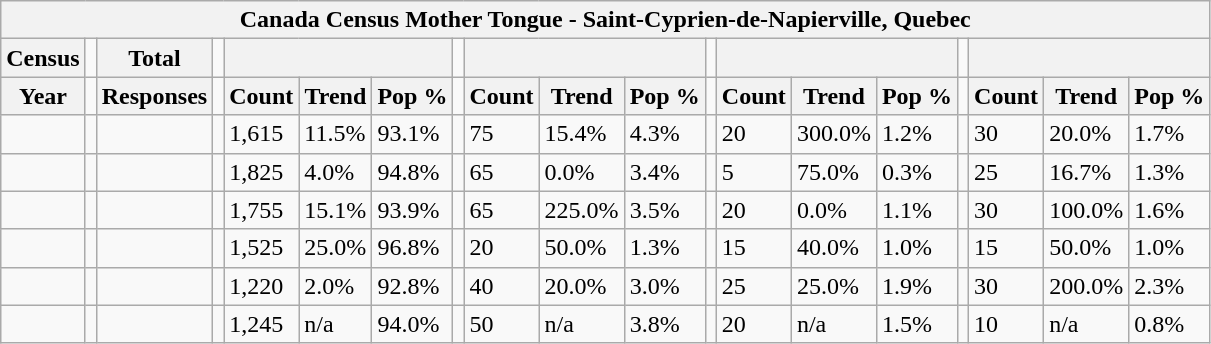<table class="wikitable">
<tr>
<th colspan="19">Canada Census Mother Tongue - Saint-Cyprien-de-Napierville, Quebec</th>
</tr>
<tr>
<th>Census</th>
<td></td>
<th>Total</th>
<td colspan="1"></td>
<th colspan="3"></th>
<td colspan="1"></td>
<th colspan="3"></th>
<td colspan="1"></td>
<th colspan="3"></th>
<td colspan="1"></td>
<th colspan="3"></th>
</tr>
<tr>
<th>Year</th>
<td></td>
<th>Responses</th>
<td></td>
<th>Count</th>
<th>Trend</th>
<th>Pop %</th>
<td></td>
<th>Count</th>
<th>Trend</th>
<th>Pop %</th>
<td></td>
<th>Count</th>
<th>Trend</th>
<th>Pop %</th>
<td></td>
<th>Count</th>
<th>Trend</th>
<th>Pop %</th>
</tr>
<tr>
<td></td>
<td></td>
<td></td>
<td></td>
<td>1,615</td>
<td> 11.5%</td>
<td>93.1%</td>
<td></td>
<td>75</td>
<td> 15.4%</td>
<td>4.3%</td>
<td></td>
<td>20</td>
<td> 300.0%</td>
<td>1.2%</td>
<td></td>
<td>30</td>
<td> 20.0%</td>
<td>1.7%</td>
</tr>
<tr>
<td></td>
<td></td>
<td></td>
<td></td>
<td>1,825</td>
<td> 4.0%</td>
<td>94.8%</td>
<td></td>
<td>65</td>
<td> 0.0%</td>
<td>3.4%</td>
<td></td>
<td>5</td>
<td> 75.0%</td>
<td>0.3%</td>
<td></td>
<td>25</td>
<td> 16.7%</td>
<td>1.3%</td>
</tr>
<tr>
<td></td>
<td></td>
<td></td>
<td></td>
<td>1,755</td>
<td> 15.1%</td>
<td>93.9%</td>
<td></td>
<td>65</td>
<td> 225.0%</td>
<td>3.5%</td>
<td></td>
<td>20</td>
<td> 0.0%</td>
<td>1.1%</td>
<td></td>
<td>30</td>
<td> 100.0%</td>
<td>1.6%</td>
</tr>
<tr>
<td></td>
<td></td>
<td></td>
<td></td>
<td>1,525</td>
<td> 25.0%</td>
<td>96.8%</td>
<td></td>
<td>20</td>
<td> 50.0%</td>
<td>1.3%</td>
<td></td>
<td>15</td>
<td> 40.0%</td>
<td>1.0%</td>
<td></td>
<td>15</td>
<td> 50.0%</td>
<td>1.0%</td>
</tr>
<tr>
<td></td>
<td></td>
<td></td>
<td></td>
<td>1,220</td>
<td> 2.0%</td>
<td>92.8%</td>
<td></td>
<td>40</td>
<td> 20.0%</td>
<td>3.0%</td>
<td></td>
<td>25</td>
<td> 25.0%</td>
<td>1.9%</td>
<td></td>
<td>30</td>
<td> 200.0%</td>
<td>2.3%</td>
</tr>
<tr>
<td></td>
<td></td>
<td></td>
<td></td>
<td>1,245</td>
<td>n/a</td>
<td>94.0%</td>
<td></td>
<td>50</td>
<td>n/a</td>
<td>3.8%</td>
<td></td>
<td>20</td>
<td>n/a</td>
<td>1.5%</td>
<td></td>
<td>10</td>
<td>n/a</td>
<td>0.8%</td>
</tr>
</table>
